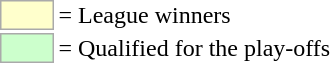<table>
<tr>
<td style="background-color:#ffffcc; border:1px solid #aaaaaa; width:2em;"></td>
<td>= League winners</td>
</tr>
<tr>
<td style="background-color:#ccffcc; border:1px solid #aaaaaa; width:2em;"></td>
<td>= Qualified for the play-offs</td>
</tr>
</table>
